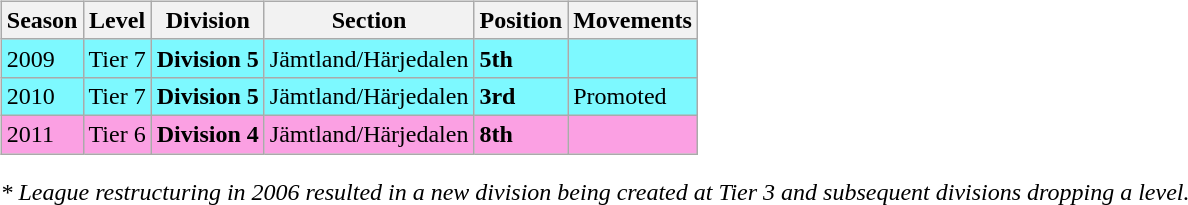<table>
<tr>
<td valign="top" width=0%><br><table class="wikitable">
<tr style="background:#f0f6fa;">
<th><strong>Season</strong></th>
<th><strong>Level</strong></th>
<th><strong>Division</strong></th>
<th><strong>Section</strong></th>
<th><strong>Position</strong></th>
<th><strong>Movements</strong></th>
</tr>
<tr>
<td style="background:#7DF9FF;">2009</td>
<td style="background:#7DF9FF;">Tier 7</td>
<td style="background:#7DF9FF;"><strong>Division 5</strong></td>
<td style="background:#7DF9FF;">Jämtland/Härjedalen</td>
<td style="background:#7DF9FF;"><strong>5th</strong></td>
<td style="background:#7DF9FF;"></td>
</tr>
<tr>
<td style="background:#7DF9FF;">2010</td>
<td style="background:#7DF9FF;">Tier 7</td>
<td style="background:#7DF9FF;"><strong>Division 5</strong></td>
<td style="background:#7DF9FF;">Jämtland/Härjedalen</td>
<td style="background:#7DF9FF;"><strong>3rd</strong></td>
<td style="background:#7DF9FF;">Promoted</td>
</tr>
<tr>
<td style="background:#FBA0E3;">2011</td>
<td style="background:#FBA0E3;">Tier 6</td>
<td style="background:#FBA0E3;"><strong>Division 4</strong></td>
<td style="background:#FBA0E3;">Jämtland/Härjedalen</td>
<td style="background:#FBA0E3;"><strong>8th</strong></td>
<td style="background:#FBA0E3;"></td>
</tr>
</table>
<em>* League restructuring in 2006 resulted in a new division being created at Tier 3 and subsequent divisions dropping a level.</em>


</td>
</tr>
</table>
